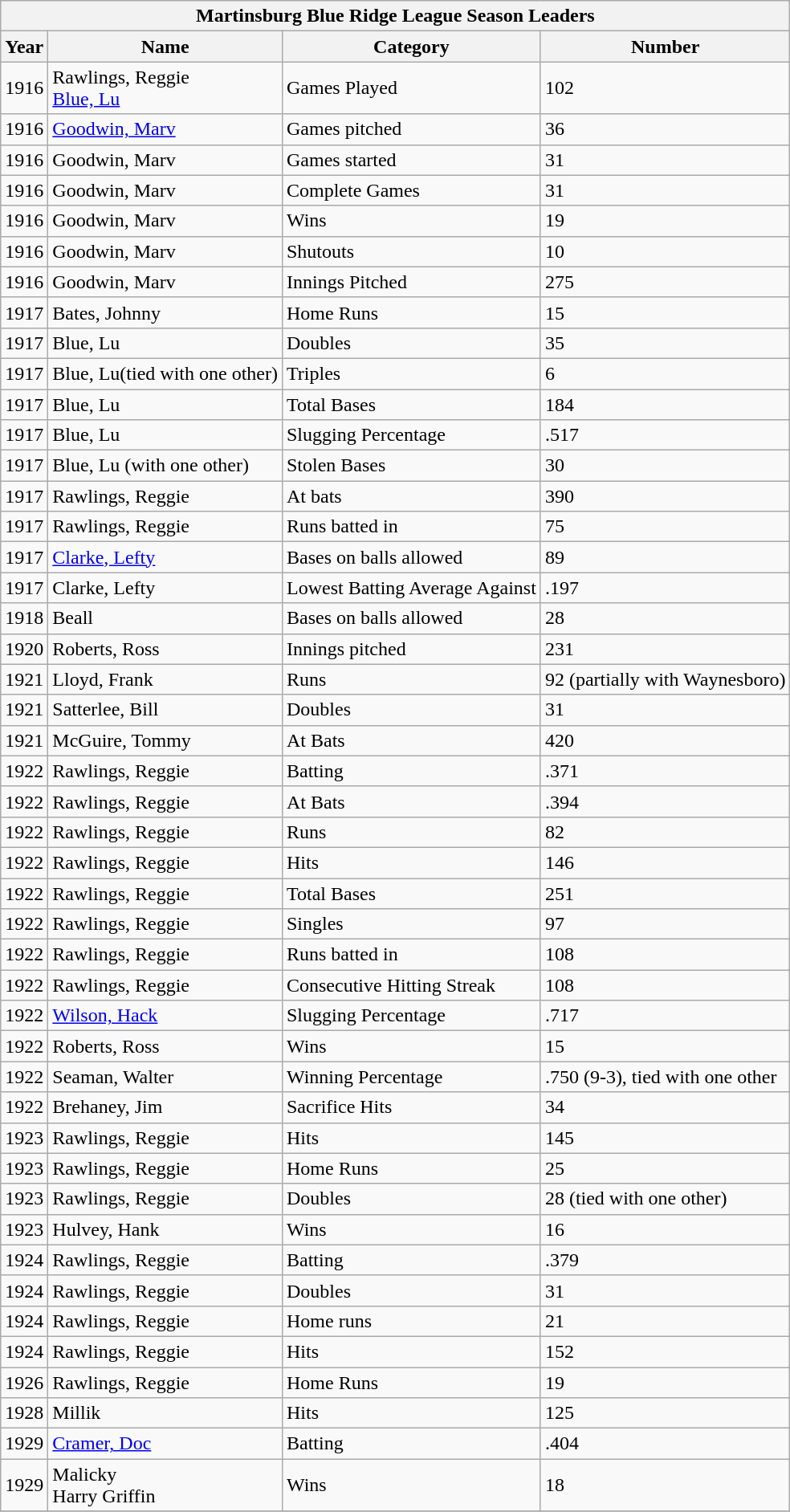<table class="wikitable sortable collapsible collapsed ">
<tr>
<th colspan="4">Martinsburg Blue Ridge League Season Leaders</th>
</tr>
<tr>
<th>Year</th>
<th>Name</th>
<th>Category</th>
<th>Number</th>
</tr>
<tr>
<td>1916</td>
<td>Rawlings, Reggie <br> <a href='#'>Blue, Lu</a></td>
<td>Games Played</td>
<td>102</td>
</tr>
<tr>
<td>1916</td>
<td><a href='#'>Goodwin, Marv</a></td>
<td>Games pitched</td>
<td>36</td>
</tr>
<tr>
<td>1916</td>
<td>Goodwin, Marv</td>
<td>Games started</td>
<td>31</td>
</tr>
<tr>
<td>1916</td>
<td>Goodwin, Marv</td>
<td>Complete Games</td>
<td>31</td>
</tr>
<tr>
<td>1916</td>
<td>Goodwin, Marv</td>
<td>Wins</td>
<td>19</td>
</tr>
<tr>
<td>1916</td>
<td>Goodwin, Marv</td>
<td>Shutouts</td>
<td>10</td>
</tr>
<tr>
<td>1916</td>
<td>Goodwin, Marv</td>
<td>Innings Pitched</td>
<td>275</td>
</tr>
<tr>
<td>1917</td>
<td>Bates, Johnny</td>
<td>Home Runs</td>
<td>15</td>
</tr>
<tr>
<td>1917</td>
<td>Blue, Lu</td>
<td>Doubles</td>
<td>35</td>
</tr>
<tr>
<td>1917</td>
<td>Blue, Lu(tied with one other)</td>
<td>Triples</td>
<td>6</td>
</tr>
<tr>
<td>1917</td>
<td>Blue, Lu</td>
<td>Total Bases</td>
<td>184</td>
</tr>
<tr>
<td>1917</td>
<td>Blue, Lu</td>
<td>Slugging Percentage</td>
<td>.517</td>
</tr>
<tr>
<td>1917</td>
<td>Blue, Lu (with one other)</td>
<td>Stolen Bases</td>
<td>30</td>
</tr>
<tr>
<td>1917</td>
<td>Rawlings, Reggie</td>
<td>At bats</td>
<td>390</td>
</tr>
<tr>
<td>1917</td>
<td>Rawlings, Reggie</td>
<td>Runs batted in</td>
<td>75</td>
</tr>
<tr>
<td>1917</td>
<td><a href='#'>Clarke, Lefty</a></td>
<td>Bases on balls allowed</td>
<td>89</td>
</tr>
<tr>
<td>1917</td>
<td>Clarke, Lefty</td>
<td>Lowest Batting Average Against</td>
<td>.197</td>
</tr>
<tr>
<td>1918</td>
<td>Beall</td>
<td>Bases on balls allowed</td>
<td>28</td>
</tr>
<tr>
<td>1920</td>
<td>Roberts, Ross</td>
<td>Innings pitched</td>
<td>231</td>
</tr>
<tr>
<td>1921</td>
<td>Lloyd, Frank</td>
<td>Runs</td>
<td>92 (partially with Waynesboro)</td>
</tr>
<tr>
<td>1921</td>
<td>Satterlee, Bill</td>
<td>Doubles</td>
<td>31</td>
</tr>
<tr>
<td>1921</td>
<td>McGuire, Tommy</td>
<td>At Bats</td>
<td>420</td>
</tr>
<tr>
<td>1922</td>
<td>Rawlings, Reggie</td>
<td>Batting</td>
<td>.371</td>
</tr>
<tr>
<td>1922</td>
<td>Rawlings, Reggie</td>
<td>At Bats</td>
<td>.394</td>
</tr>
<tr>
<td>1922</td>
<td>Rawlings, Reggie</td>
<td>Runs</td>
<td>82</td>
</tr>
<tr>
<td>1922</td>
<td>Rawlings, Reggie</td>
<td>Hits</td>
<td>146</td>
</tr>
<tr>
<td>1922</td>
<td>Rawlings, Reggie</td>
<td>Total Bases</td>
<td>251</td>
</tr>
<tr>
<td>1922</td>
<td>Rawlings, Reggie</td>
<td>Singles</td>
<td>97</td>
</tr>
<tr>
<td>1922</td>
<td>Rawlings, Reggie</td>
<td>Runs batted in</td>
<td>108</td>
</tr>
<tr>
<td>1922</td>
<td>Rawlings, Reggie</td>
<td>Consecutive Hitting Streak</td>
<td>108</td>
</tr>
<tr>
<td>1922</td>
<td><a href='#'>Wilson, Hack</a></td>
<td>Slugging Percentage</td>
<td>.717</td>
</tr>
<tr>
<td>1922</td>
<td>Roberts, Ross</td>
<td>Wins</td>
<td>15</td>
</tr>
<tr>
<td>1922</td>
<td>Seaman, Walter</td>
<td>Winning Percentage</td>
<td>.750 (9-3), tied with one other</td>
</tr>
<tr>
<td>1922</td>
<td>Brehaney, Jim</td>
<td>Sacrifice Hits</td>
<td>34</td>
</tr>
<tr>
<td>1923</td>
<td>Rawlings, Reggie</td>
<td>Hits</td>
<td>145</td>
</tr>
<tr>
<td>1923</td>
<td>Rawlings, Reggie</td>
<td>Home Runs</td>
<td>25</td>
</tr>
<tr>
<td>1923</td>
<td>Rawlings, Reggie</td>
<td>Doubles</td>
<td>28 (tied with one other)</td>
</tr>
<tr>
<td>1923</td>
<td>Hulvey, Hank</td>
<td>Wins</td>
<td>16</td>
</tr>
<tr>
<td>1924</td>
<td>Rawlings, Reggie</td>
<td>Batting</td>
<td>.379</td>
</tr>
<tr>
<td>1924</td>
<td>Rawlings, Reggie</td>
<td>Doubles</td>
<td>31</td>
</tr>
<tr>
<td>1924</td>
<td>Rawlings, Reggie</td>
<td>Home runs</td>
<td>21</td>
</tr>
<tr>
<td>1924</td>
<td>Rawlings, Reggie</td>
<td>Hits</td>
<td>152</td>
</tr>
<tr>
<td>1926</td>
<td>Rawlings, Reggie</td>
<td>Home Runs</td>
<td>19</td>
</tr>
<tr>
<td>1928</td>
<td>Millik</td>
<td>Hits</td>
<td>125</td>
</tr>
<tr>
<td>1929</td>
<td><a href='#'>Cramer, Doc</a></td>
<td>Batting</td>
<td>.404</td>
</tr>
<tr>
<td>1929</td>
<td>Malicky <br> Harry Griffin</td>
<td>Wins</td>
<td>18</td>
</tr>
<tr>
</tr>
</table>
